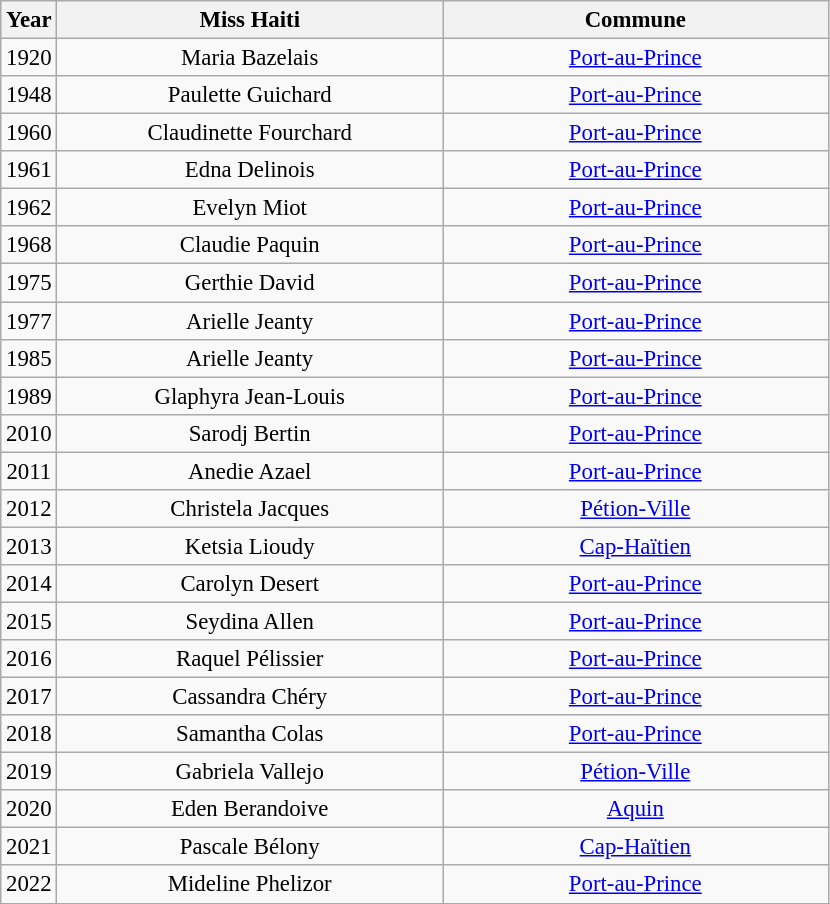<table class="wikitable sortable" style="font-size:95%; text-align:center;">
<tr>
<th !width="60">Year</th>
<th width="250">Miss Haiti</th>
<th width="250">Commune</th>
</tr>
<tr>
<td>1920</td>
<td>Maria Bazelais</td>
<td><a href='#'>Port-au-Prince</a></td>
</tr>
<tr>
<td>1948</td>
<td>Paulette Guichard</td>
<td><a href='#'>Port-au-Prince</a></td>
</tr>
<tr>
<td>1960</td>
<td>Claudinette Fourchard</td>
<td><a href='#'>Port-au-Prince</a></td>
</tr>
<tr>
<td>1961</td>
<td>Edna Delinois</td>
<td><a href='#'>Port-au-Prince</a></td>
</tr>
<tr>
<td>1962</td>
<td>Evelyn Miot</td>
<td><a href='#'>Port-au-Prince</a></td>
</tr>
<tr>
<td>1968</td>
<td>Claudie Paquin</td>
<td><a href='#'>Port-au-Prince</a></td>
</tr>
<tr>
<td>1975</td>
<td>Gerthie David</td>
<td><a href='#'>Port-au-Prince</a></td>
</tr>
<tr>
<td>1977</td>
<td>Arielle Jeanty</td>
<td><a href='#'>Port-au-Prince</a></td>
</tr>
<tr>
<td>1985</td>
<td>Arielle Jeanty</td>
<td><a href='#'>Port-au-Prince</a></td>
</tr>
<tr>
<td>1989</td>
<td>Glaphyra Jean-Louis</td>
<td><a href='#'>Port-au-Prince</a></td>
</tr>
<tr>
<td>2010</td>
<td>Sarodj Bertin</td>
<td><a href='#'>Port-au-Prince</a></td>
</tr>
<tr>
<td>2011</td>
<td>Anedie Azael</td>
<td><a href='#'>Port-au-Prince</a></td>
</tr>
<tr>
<td>2012</td>
<td>Christela Jacques</td>
<td><a href='#'>Pétion-Ville</a></td>
</tr>
<tr>
<td>2013</td>
<td>Ketsia Lioudy</td>
<td><a href='#'>Cap-Haïtien</a></td>
</tr>
<tr>
<td>2014</td>
<td>Carolyn Desert</td>
<td><a href='#'>Port-au-Prince</a></td>
</tr>
<tr>
<td>2015</td>
<td>Seydina Allen</td>
<td><a href='#'>Port-au-Prince</a></td>
</tr>
<tr>
<td>2016</td>
<td>Raquel Pélissier</td>
<td><a href='#'>Port-au-Prince</a></td>
</tr>
<tr>
<td>2017</td>
<td>Cassandra Chéry</td>
<td><a href='#'>Port-au-Prince</a></td>
</tr>
<tr>
<td>2018</td>
<td>Samantha Colas</td>
<td><a href='#'>Port-au-Prince</a></td>
</tr>
<tr>
<td>2019</td>
<td>Gabriela Vallejo</td>
<td><a href='#'>Pétion-Ville</a></td>
</tr>
<tr>
<td>2020</td>
<td>Eden Berandoive</td>
<td><a href='#'>Aquin</a></td>
</tr>
<tr>
<td>2021</td>
<td>Pascale Bélony</td>
<td><a href='#'>Cap-Haïtien</a></td>
</tr>
<tr>
<td>2022</td>
<td>Mideline Phelizor</td>
<td><a href='#'>Port-au-Prince</a></td>
</tr>
<tr>
</tr>
</table>
